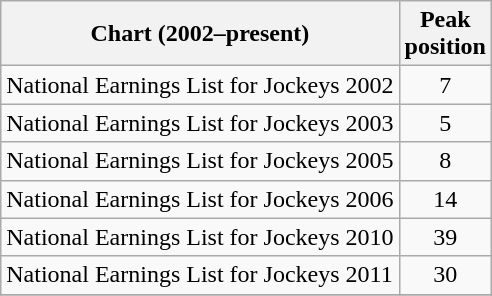<table class="wikitable sortable">
<tr>
<th>Chart (2002–present)</th>
<th>Peak<br>position</th>
</tr>
<tr>
<td>National Earnings List for Jockeys 2002</td>
<td style="text-align:center;">7</td>
</tr>
<tr>
<td>National Earnings List for Jockeys 2003</td>
<td style="text-align:center;">5</td>
</tr>
<tr>
<td>National Earnings List for Jockeys 2005</td>
<td style="text-align:center;">8</td>
</tr>
<tr>
<td>National Earnings List for Jockeys 2006</td>
<td style="text-align:center;">14</td>
</tr>
<tr>
<td>National Earnings List for Jockeys 2010</td>
<td style="text-align:center;">39</td>
</tr>
<tr>
<td>National Earnings List for Jockeys 2011</td>
<td style="text-align:center;">30</td>
</tr>
<tr>
</tr>
</table>
